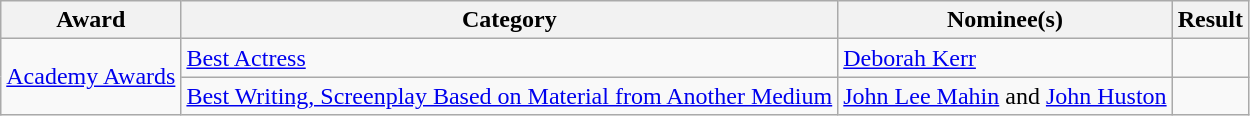<table class="wikitable plainrowheaders">
<tr>
<th>Award</th>
<th>Category</th>
<th>Nominee(s)</th>
<th>Result</th>
</tr>
<tr>
<td rowspan="6"><a href='#'>Academy Awards</a></td>
<td><a href='#'>Best Actress</a></td>
<td><a href='#'>Deborah Kerr</a></td>
<td></td>
</tr>
<tr>
<td><a href='#'>Best Writing, Screenplay Based on Material from Another Medium</a></td>
<td><a href='#'>John Lee Mahin</a> and <a href='#'>John Huston</a></td>
<td></td>
</tr>
</table>
